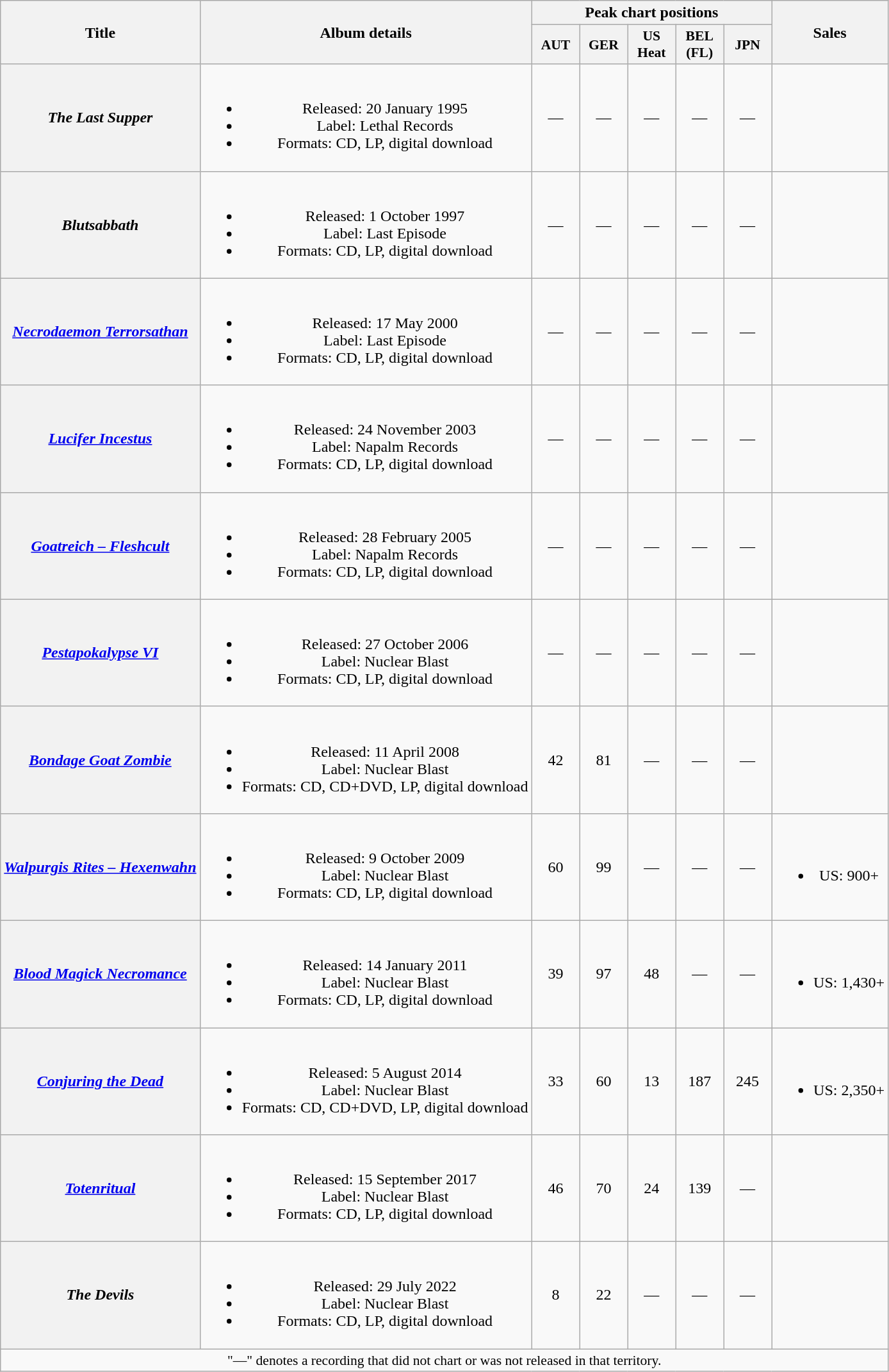<table class="wikitable plainrowheaders" style="text-align:center;">
<tr>
<th scope="col" rowspan="2">Title</th>
<th scope="col" rowspan="2">Album details</th>
<th scope="col" colspan="5">Peak chart positions</th>
<th scope="col" rowspan="2">Sales</th>
</tr>
<tr>
<th scope="col" style="width:3em;font-size:90%;">AUT<br></th>
<th scope="col" style="width:3em;font-size:90%;">GER<br></th>
<th scope="col" style="width:3em;font-size:90%;">US Heat<br></th>
<th scope="col" style="width:3em;font-size:90%;">BEL (FL)<br></th>
<th scope="col" style="width:3em;font-size:90%;">JPN<br></th>
</tr>
<tr>
<th scope="row"><em>The Last Supper</em></th>
<td><br><ul><li>Released: 20 January 1995</li><li>Label: Lethal Records</li><li>Formats: CD, LP, digital download</li></ul></td>
<td>—</td>
<td>—</td>
<td>—</td>
<td>—</td>
<td>—</td>
<td></td>
</tr>
<tr>
<th scope="row"><em>Blutsabbath</em></th>
<td><br><ul><li>Released: 1 October 1997</li><li>Label: Last Episode</li><li>Formats: CD, LP, digital download</li></ul></td>
<td>—</td>
<td>—</td>
<td>—</td>
<td>—</td>
<td>—</td>
<td></td>
</tr>
<tr>
<th scope="row"><em><a href='#'>Necrodaemon Terrorsathan</a></em></th>
<td><br><ul><li>Released: 17 May 2000</li><li>Label: Last Episode</li><li>Formats: CD, LP, digital download</li></ul></td>
<td>—</td>
<td>—</td>
<td>—</td>
<td>—</td>
<td>—</td>
<td></td>
</tr>
<tr>
<th scope="row"><em><a href='#'>Lucifer Incestus</a></em></th>
<td><br><ul><li>Released: 24 November 2003</li><li>Label: Napalm Records</li><li>Formats: CD, LP, digital download</li></ul></td>
<td>—</td>
<td>—</td>
<td>—</td>
<td>—</td>
<td>—</td>
<td></td>
</tr>
<tr>
<th scope="row"><em><a href='#'>Goatreich – Fleshcult</a></em></th>
<td><br><ul><li>Released: 28 February 2005</li><li>Label: Napalm Records</li><li>Formats: CD, LP, digital download</li></ul></td>
<td>—</td>
<td>—</td>
<td>—</td>
<td>—</td>
<td>—</td>
<td></td>
</tr>
<tr>
<th scope="row"><em><a href='#'>Pestapokalypse VI</a></em></th>
<td><br><ul><li>Released: 27 October 2006</li><li>Label: Nuclear Blast</li><li>Formats: CD, LP, digital download</li></ul></td>
<td>—</td>
<td>—</td>
<td>—</td>
<td>—</td>
<td>—</td>
<td></td>
</tr>
<tr>
<th scope="row"><em><a href='#'>Bondage Goat Zombie</a></em></th>
<td><br><ul><li>Released: 11 April 2008</li><li>Label: Nuclear Blast</li><li>Formats: CD, CD+DVD, LP, digital download</li></ul></td>
<td>42</td>
<td>81</td>
<td>—</td>
<td>—</td>
<td>—</td>
<td></td>
</tr>
<tr>
<th scope="row"><em><a href='#'>Walpurgis Rites – Hexenwahn</a></em></th>
<td><br><ul><li>Released: 9 October 2009</li><li>Label: Nuclear Blast</li><li>Formats: CD, LP, digital download</li></ul></td>
<td>60</td>
<td>99</td>
<td>—</td>
<td>—</td>
<td>—</td>
<td><br><ul><li>US: 900+</li></ul></td>
</tr>
<tr>
<th scope="row"><em><a href='#'>Blood Magick Necromance</a></em></th>
<td><br><ul><li>Released: 14 January 2011</li><li>Label: Nuclear Blast</li><li>Formats: CD, LP, digital download</li></ul></td>
<td>39</td>
<td>97</td>
<td>48</td>
<td>—</td>
<td>—</td>
<td><br><ul><li>US: 1,430+</li></ul></td>
</tr>
<tr>
<th scope="row"><em><a href='#'>Conjuring the Dead</a></em></th>
<td><br><ul><li>Released: 5 August 2014</li><li>Label: Nuclear Blast</li><li>Formats: CD, CD+DVD, LP, digital download</li></ul></td>
<td>33</td>
<td>60</td>
<td>13</td>
<td>187</td>
<td>245</td>
<td><br><ul><li>US: 2,350+</li></ul></td>
</tr>
<tr>
<th scope="row"><em><a href='#'>Totenritual</a></em></th>
<td><br><ul><li>Released: 15 September 2017</li><li>Label: Nuclear Blast</li><li>Formats: CD, LP, digital download</li></ul></td>
<td>46</td>
<td>70</td>
<td>24</td>
<td>139</td>
<td>—</td>
<td></td>
</tr>
<tr>
<th scope="row"><em>The Devils</em></th>
<td><br><ul><li>Released: 29 July 2022</li><li>Label: Nuclear Blast</li><li>Formats: CD, LP, digital download</li></ul></td>
<td>8</td>
<td>22</td>
<td>—</td>
<td>—</td>
<td>—</td>
<td></td>
</tr>
<tr>
<td colspan="10" style="font-size:90%">"—" denotes a recording that did not chart or was not released in that territory.</td>
</tr>
</table>
